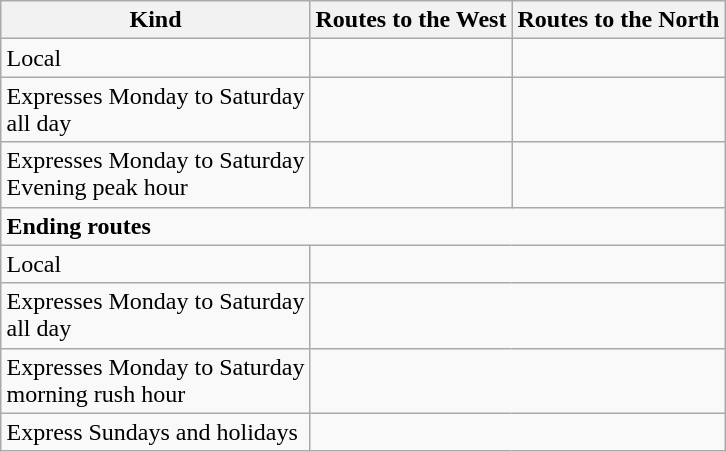<table class="wikitable" style="margin:1em auto;">
<tr>
<th>Kind</th>
<th>Routes to the West</th>
<th>Routes to the North</th>
</tr>
<tr>
<td>Local</td>
<td> </td>
<td></td>
</tr>
<tr>
<td>Expresses Monday to Saturday <br> all day</td>
<td></td>
<td></td>
</tr>
<tr>
<td>Expresses Monday to Saturday <br> Evening peak hour</td>
<td></td>
<td></td>
</tr>
<tr>
<td colspan = "5"><strong>Ending routes</strong></td>
</tr>
<tr>
<td>Local</td>
<td colspan = "4"> </td>
</tr>
<tr>
<td>Expresses Monday to Saturday <br> all day</td>
<td colspan = "4"></td>
</tr>
<tr>
<td>Expresses Monday to Saturday <br> morning rush hour</td>
<td colspan = "4"></td>
</tr>
<tr>
<td>Express Sundays and holidays</td>
<td colspan = "4"></td>
</tr>
</table>
